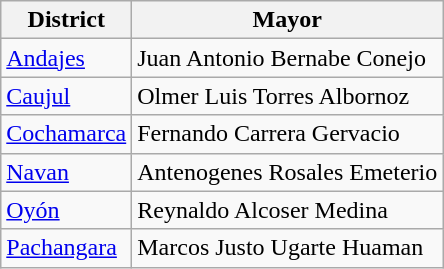<table class="wikitable">
<tr>
<th>District</th>
<th>Mayor</th>
</tr>
<tr>
<td><a href='#'>Andajes</a></td>
<td>Juan Antonio Bernabe Conejo</td>
</tr>
<tr>
<td><a href='#'>Caujul</a></td>
<td>Olmer Luis Torres Albornoz</td>
</tr>
<tr>
<td><a href='#'>Cochamarca</a></td>
<td>Fernando Carrera Gervacio</td>
</tr>
<tr>
<td><a href='#'>Navan</a></td>
<td>Antenogenes Rosales Emeterio</td>
</tr>
<tr>
<td><a href='#'>Oyón</a></td>
<td>Reynaldo Alcoser Medina</td>
</tr>
<tr>
<td><a href='#'>Pachangara</a></td>
<td>Marcos Justo Ugarte Huaman</td>
</tr>
</table>
